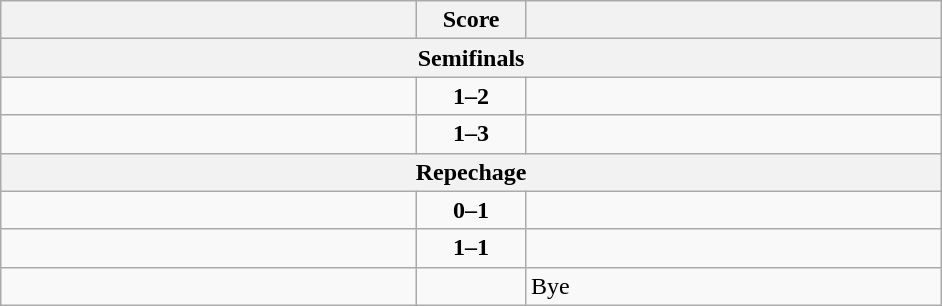<table class="wikitable" style="text-align: left;">
<tr>
<th align="right" width="270"></th>
<th width="65">Score</th>
<th align="left" width="270"></th>
</tr>
<tr>
<th colspan="3">Semifinals</th>
</tr>
<tr>
<td></td>
<td align=center><strong>1–2</strong></td>
<td><strong></strong></td>
</tr>
<tr>
<td></td>
<td align=center><strong>1–3</strong></td>
<td><strong></strong></td>
</tr>
<tr>
<th colspan="3">Repechage</th>
</tr>
<tr>
<td></td>
<td align=center><strong>0–1</strong></td>
<td><strong></strong></td>
</tr>
<tr>
<td><strong></strong></td>
<td align=center><strong>1–1</strong></td>
<td></td>
</tr>
<tr>
<td><strong></strong></td>
<td align=center></td>
<td>Bye</td>
</tr>
</table>
